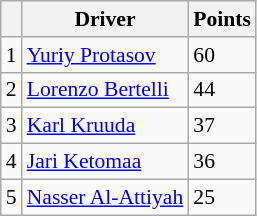<table class="wikitable" style="font-size: 90%;">
<tr>
<th></th>
<th>Driver</th>
<th>Points</th>
</tr>
<tr>
<td>1</td>
<td> <a href='#'>Yuriy Protasov</a></td>
<td>60</td>
</tr>
<tr>
<td>2</td>
<td> <a href='#'>Lorenzo Bertelli</a></td>
<td>44</td>
</tr>
<tr>
<td>3</td>
<td> <a href='#'>Karl Kruuda</a></td>
<td>37</td>
</tr>
<tr>
<td>4</td>
<td> <a href='#'>Jari Ketomaa</a></td>
<td>36</td>
</tr>
<tr>
<td>5</td>
<td> <a href='#'>Nasser Al-Attiyah</a></td>
<td>25</td>
</tr>
</table>
